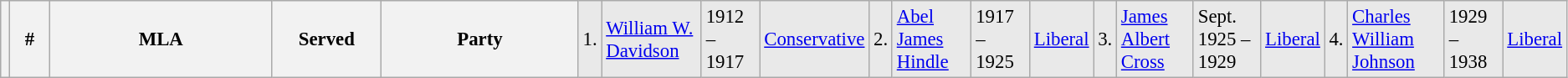<table class="wikitable" style="font-size: 95%; clear:both">
<tr style="background-color:#E9E9E9">
<th></th>
<th style="width: 25px">#</th>
<th style="width: 170px">MLA</th>
<th style="width: 80px">Served</th>
<th style="width: 150px">Party<br></th>
<td>1.</td>
<td><a href='#'>William W. Davidson</a></td>
<td>1912 – 1917</td>
<td><a href='#'>Conservative</a><br></td>
<td>2.</td>
<td><a href='#'>Abel James Hindle</a></td>
<td>1917 – 1925</td>
<td><a href='#'>Liberal</a><br></td>
<td>3.</td>
<td><a href='#'>James Albert Cross</a></td>
<td>Sept. 1925 – 1929</td>
<td><a href='#'>Liberal</a><br></td>
<td>4.</td>
<td><a href='#'>Charles William Johnson</a></td>
<td>1929 – 1938</td>
<td><a href='#'>Liberal</a></td>
</tr>
</table>
